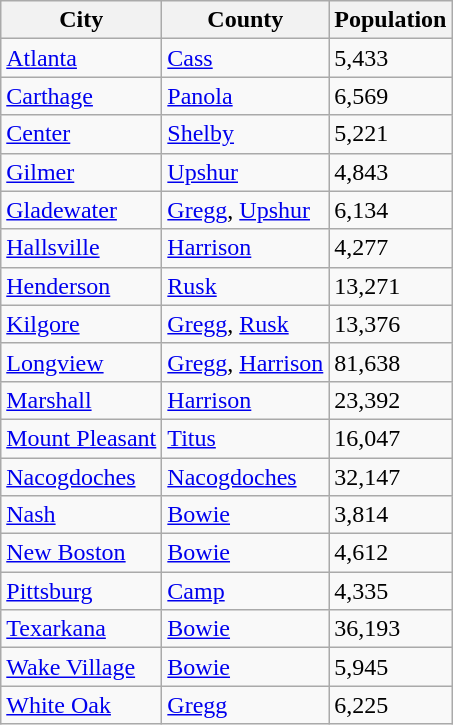<table class="wikitable sortable">
<tr>
<th>City</th>
<th>County</th>
<th>Population</th>
</tr>
<tr>
<td><a href='#'>Atlanta</a></td>
<td><a href='#'>Cass</a></td>
<td>5,433</td>
</tr>
<tr>
<td><a href='#'>Carthage</a></td>
<td><a href='#'>Panola</a></td>
<td>6,569</td>
</tr>
<tr>
<td><a href='#'>Center</a></td>
<td><a href='#'>Shelby</a></td>
<td>5,221</td>
</tr>
<tr>
<td><a href='#'>Gilmer</a></td>
<td><a href='#'>Upshur</a></td>
<td>4,843</td>
</tr>
<tr>
<td><a href='#'>Gladewater</a></td>
<td><a href='#'>Gregg</a>,  <a href='#'>Upshur</a></td>
<td>6,134</td>
</tr>
<tr>
<td><a href='#'>Hallsville</a></td>
<td><a href='#'>Harrison</a></td>
<td>4,277</td>
</tr>
<tr>
<td><a href='#'>Henderson</a></td>
<td><a href='#'>Rusk</a></td>
<td>13,271</td>
</tr>
<tr>
<td><a href='#'>Kilgore</a></td>
<td><a href='#'>Gregg</a>, <a href='#'>Rusk</a></td>
<td>13,376</td>
</tr>
<tr>
<td><a href='#'>Longview</a></td>
<td><a href='#'>Gregg</a>, <a href='#'>Harrison</a></td>
<td>81,638</td>
</tr>
<tr>
<td><a href='#'>Marshall</a></td>
<td><a href='#'>Harrison</a></td>
<td>23,392</td>
</tr>
<tr>
<td><a href='#'>Mount Pleasant</a></td>
<td><a href='#'>Titus</a></td>
<td>16,047</td>
</tr>
<tr>
<td><a href='#'>Nacogdoches</a></td>
<td><a href='#'>Nacogdoches</a></td>
<td>32,147</td>
</tr>
<tr>
<td><a href='#'>Nash</a></td>
<td><a href='#'>Bowie</a></td>
<td>3,814</td>
</tr>
<tr>
<td><a href='#'>New Boston</a></td>
<td><a href='#'>Bowie</a></td>
<td>4,612</td>
</tr>
<tr>
<td><a href='#'>Pittsburg</a></td>
<td><a href='#'>Camp</a></td>
<td>4,335</td>
</tr>
<tr>
<td><a href='#'>Texarkana</a></td>
<td><a href='#'>Bowie</a></td>
<td>36,193</td>
</tr>
<tr>
<td><a href='#'>Wake Village</a></td>
<td><a href='#'>Bowie</a></td>
<td>5,945</td>
</tr>
<tr>
<td><a href='#'>White Oak</a></td>
<td><a href='#'>Gregg</a></td>
<td>6,225</td>
</tr>
</table>
